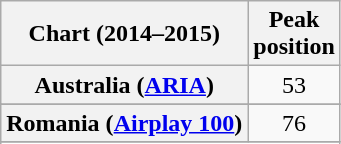<table class="wikitable sortable plainrowheaders">
<tr>
<th>Chart (2014–2015)</th>
<th>Peak<br>position</th>
</tr>
<tr>
<th scope="row">Australia (<a href='#'>ARIA</a>)</th>
<td style="text-align:center;">53</td>
</tr>
<tr>
</tr>
<tr>
</tr>
<tr>
</tr>
<tr>
</tr>
<tr>
</tr>
<tr>
</tr>
<tr>
</tr>
<tr>
</tr>
<tr>
</tr>
<tr>
</tr>
<tr>
</tr>
<tr>
</tr>
<tr>
</tr>
<tr>
</tr>
<tr>
</tr>
<tr>
</tr>
<tr>
</tr>
<tr>
<th scope="row">Romania (<a href='#'>Airplay 100</a>)</th>
<td align=center>76</td>
</tr>
<tr>
</tr>
<tr>
</tr>
<tr>
</tr>
<tr>
</tr>
<tr>
</tr>
<tr>
</tr>
</table>
